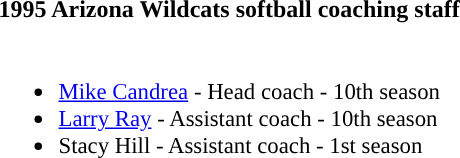<table class="toccolours">
<tr>
<th colspan=9>1995 Arizona Wildcats softball coaching staff</th>
</tr>
<tr>
<td style="text-align: left; font-size: 95%;" valign="top"><br><ul><li><a href='#'>Mike Candrea</a> - Head coach - 10th season</li><li><a href='#'>Larry Ray</a> - Assistant coach - 10th season</li><li>Stacy Hill - Assistant coach - 1st season</li></ul></td>
</tr>
</table>
